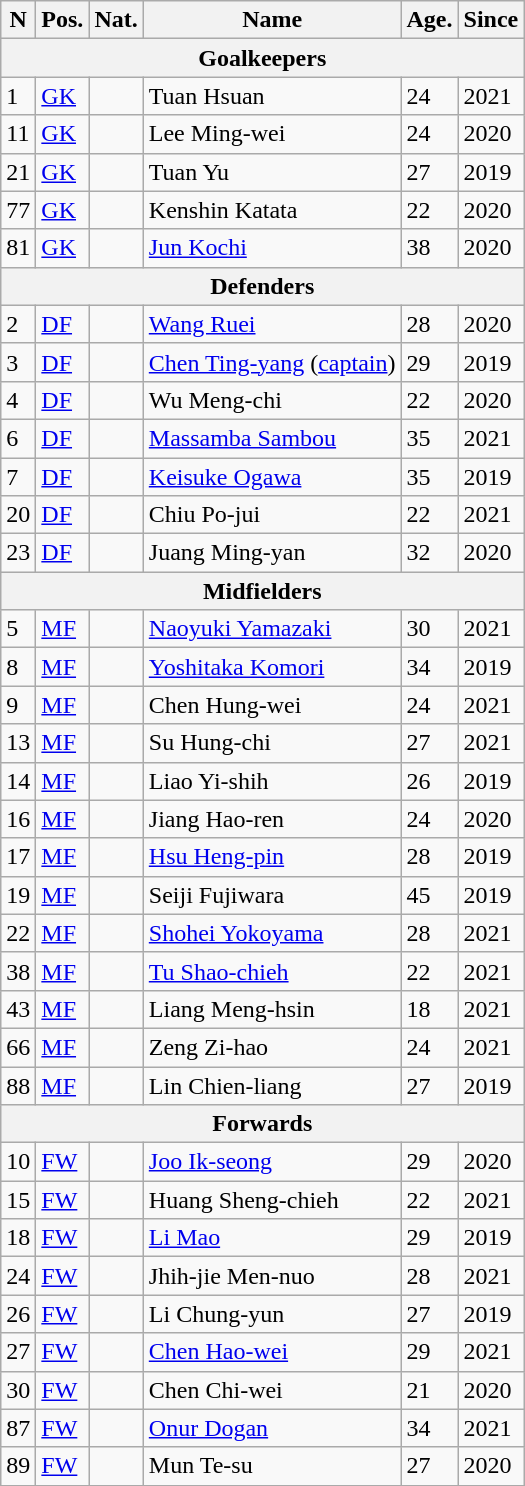<table class="wikitable sortable">
<tr>
<th>N</th>
<th>Pos.</th>
<th>Nat.</th>
<th>Name</th>
<th>Age.</th>
<th>Since</th>
</tr>
<tr>
<th colspan="8">Goalkeepers</th>
</tr>
<tr>
<td>1</td>
<td><a href='#'>GK</a></td>
<td></td>
<td>Tuan Hsuan</td>
<td>24</td>
<td>2021</td>
</tr>
<tr>
<td>11</td>
<td><a href='#'>GK</a></td>
<td></td>
<td>Lee Ming-wei</td>
<td>24</td>
<td>2020</td>
</tr>
<tr>
<td>21</td>
<td><a href='#'>GK</a></td>
<td></td>
<td>Tuan Yu</td>
<td>27</td>
<td>2019</td>
</tr>
<tr>
<td>77</td>
<td><a href='#'>GK</a></td>
<td></td>
<td>Kenshin Katata</td>
<td>22</td>
<td>2020</td>
</tr>
<tr>
<td>81</td>
<td><a href='#'>GK</a></td>
<td></td>
<td><a href='#'>Jun Kochi</a></td>
<td>38</td>
<td>2020</td>
</tr>
<tr>
<th colspan="8">Defenders</th>
</tr>
<tr>
<td>2</td>
<td><a href='#'>DF</a></td>
<td></td>
<td><a href='#'>Wang Ruei</a></td>
<td>28</td>
<td>2020</td>
</tr>
<tr>
<td>3</td>
<td><a href='#'>DF</a></td>
<td></td>
<td><a href='#'>Chen Ting-yang</a> (<a href='#'>captain</a>)</td>
<td>29</td>
<td>2019</td>
</tr>
<tr>
<td>4</td>
<td><a href='#'>DF</a></td>
<td></td>
<td>Wu Meng-chi</td>
<td>22</td>
<td>2020</td>
</tr>
<tr>
<td>6</td>
<td><a href='#'>DF</a></td>
<td></td>
<td><a href='#'>Massamba Sambou</a></td>
<td>35</td>
<td>2021</td>
</tr>
<tr>
<td>7</td>
<td><a href='#'>DF</a></td>
<td></td>
<td><a href='#'>Keisuke Ogawa</a></td>
<td>35</td>
<td>2019</td>
</tr>
<tr>
<td>20</td>
<td><a href='#'>DF</a></td>
<td></td>
<td>Chiu Po-jui</td>
<td>22</td>
<td>2021</td>
</tr>
<tr>
<td>23</td>
<td><a href='#'>DF</a></td>
<td></td>
<td>Juang Ming-yan</td>
<td>32</td>
<td>2020</td>
</tr>
<tr>
<th colspan="8">Midfielders</th>
</tr>
<tr>
<td>5</td>
<td><a href='#'>MF</a></td>
<td></td>
<td><a href='#'>Naoyuki Yamazaki</a></td>
<td>30</td>
<td>2021</td>
</tr>
<tr>
<td>8</td>
<td><a href='#'>MF</a></td>
<td></td>
<td><a href='#'>Yoshitaka Komori</a></td>
<td>34</td>
<td>2019</td>
</tr>
<tr>
<td>9</td>
<td><a href='#'>MF</a></td>
<td></td>
<td>Chen Hung-wei</td>
<td>24</td>
<td>2021</td>
</tr>
<tr>
<td>13</td>
<td><a href='#'>MF</a></td>
<td></td>
<td>Su Hung-chi</td>
<td>27</td>
<td>2021</td>
</tr>
<tr>
<td>14</td>
<td><a href='#'>MF</a></td>
<td></td>
<td>Liao Yi-shih</td>
<td>26</td>
<td>2019</td>
</tr>
<tr>
<td>16</td>
<td><a href='#'>MF</a></td>
<td></td>
<td>Jiang Hao-ren</td>
<td>24</td>
<td>2020</td>
</tr>
<tr>
<td>17</td>
<td><a href='#'>MF</a></td>
<td></td>
<td><a href='#'>Hsu Heng-pin</a></td>
<td>28</td>
<td>2019</td>
</tr>
<tr>
<td>19</td>
<td><a href='#'>MF</a></td>
<td></td>
<td>Seiji Fujiwara</td>
<td>45</td>
<td>2019</td>
</tr>
<tr>
<td>22</td>
<td><a href='#'>MF</a></td>
<td></td>
<td><a href='#'>Shohei Yokoyama</a></td>
<td>28</td>
<td>2021</td>
</tr>
<tr>
<td>38</td>
<td><a href='#'>MF</a></td>
<td></td>
<td><a href='#'>Tu Shao-chieh</a></td>
<td>22</td>
<td>2021</td>
</tr>
<tr>
<td>43</td>
<td><a href='#'>MF</a></td>
<td></td>
<td>Liang Meng-hsin</td>
<td>18</td>
<td>2021</td>
</tr>
<tr>
<td>66</td>
<td><a href='#'>MF</a></td>
<td></td>
<td>Zeng Zi-hao</td>
<td>24</td>
<td>2021</td>
</tr>
<tr>
<td>88</td>
<td><a href='#'>MF</a></td>
<td></td>
<td>Lin Chien-liang</td>
<td>27</td>
<td>2019</td>
</tr>
<tr>
<th colspan="8">Forwards</th>
</tr>
<tr>
<td>10</td>
<td><a href='#'>FW</a></td>
<td></td>
<td><a href='#'>Joo Ik-seong</a></td>
<td>29</td>
<td>2020</td>
</tr>
<tr>
<td>15</td>
<td><a href='#'>FW</a></td>
<td></td>
<td>Huang Sheng-chieh</td>
<td>22</td>
<td>2021</td>
</tr>
<tr>
<td>18</td>
<td><a href='#'>FW</a></td>
<td></td>
<td><a href='#'>Li Mao</a></td>
<td>29</td>
<td>2019</td>
</tr>
<tr>
<td>24</td>
<td><a href='#'>FW</a></td>
<td></td>
<td>Jhih-jie Men-nuo</td>
<td>28</td>
<td>2021</td>
</tr>
<tr>
<td>26</td>
<td><a href='#'>FW</a></td>
<td></td>
<td>Li Chung-yun</td>
<td>27</td>
<td>2019</td>
</tr>
<tr>
<td>27</td>
<td><a href='#'>FW</a></td>
<td></td>
<td><a href='#'>Chen Hao-wei</a></td>
<td>29</td>
<td>2021</td>
</tr>
<tr>
<td>30</td>
<td><a href='#'>FW</a></td>
<td></td>
<td>Chen Chi-wei</td>
<td>21</td>
<td>2020</td>
</tr>
<tr>
<td>87</td>
<td><a href='#'>FW</a></td>
<td></td>
<td><a href='#'>Onur Dogan</a></td>
<td>34</td>
<td>2021</td>
</tr>
<tr>
<td>89</td>
<td><a href='#'>FW</a></td>
<td></td>
<td>Mun Te-su</td>
<td>27</td>
<td>2020</td>
</tr>
<tr>
</tr>
</table>
